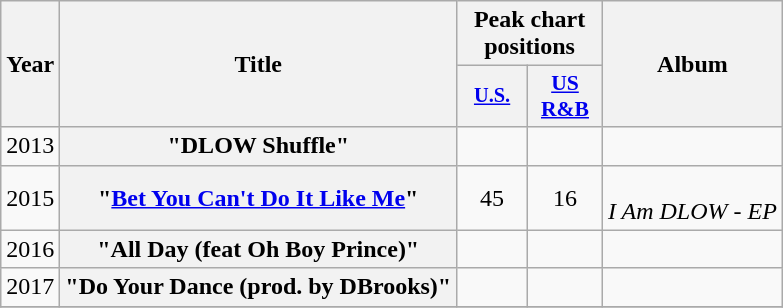<table class="wikitable plainrowheaders" style="text-align:center;">
<tr>
<th scope="col" rowspan="2">Year</th>
<th scope="col" rowspan="2">Title</th>
<th scope="col" colspan="2">Peak chart positions</th>
<th scope="col" rowspan="2">Album</th>
</tr>
<tr>
<th scope="col" style="width:3em;font-size:85%;"><a href='#'>U.S.</a><br></th>
<th scope="col" style="width:3em;font-size:90%;"><a href='#'>US R&B</a><br></th>
</tr>
<tr>
<td>2013</td>
<th scope="row">"DLOW Shuffle"</th>
<td></td>
<td></td>
<td></td>
</tr>
<tr>
<td>2015</td>
<th scope="row">"<a href='#'>Bet You Can't Do It Like Me</a>"</th>
<td>45</td>
<td>16</td>
<td><br><em>I Am DLOW - EP</em></td>
</tr>
<tr>
<td>2016</td>
<th scope="row">"All Day (feat Oh Boy Prince)"</th>
<td></td>
<td></td>
<td></td>
</tr>
<tr>
<td>2017</td>
<th scope="row">"Do Your Dance (prod. by DBrooks)"</th>
<td></td>
<td></td>
<td></td>
</tr>
<tr>
</tr>
</table>
